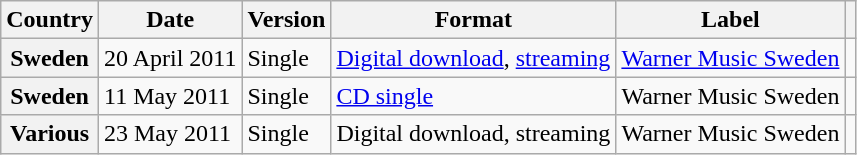<table class="wikitable plainrowheaders">
<tr>
<th scope="col">Country</th>
<th scope="col">Date</th>
<th scope="col">Version</th>
<th scope="col">Format</th>
<th scope="col">Label</th>
<th scope="col"></th>
</tr>
<tr>
<th scope="row">Sweden</th>
<td>20 April 2011</td>
<td>Single</td>
<td><a href='#'>Digital download</a>, <a href='#'>streaming</a></td>
<td><a href='#'>Warner Music Sweden</a></td>
<td></td>
</tr>
<tr>
<th scope="row">Sweden</th>
<td>11 May 2011</td>
<td>Single</td>
<td><a href='#'>CD single</a></td>
<td>Warner Music Sweden</td>
<td></td>
</tr>
<tr>
<th scope="row">Various</th>
<td>23 May 2011</td>
<td>Single</td>
<td>Digital download, streaming</td>
<td>Warner Music Sweden</td>
<td></td>
</tr>
</table>
